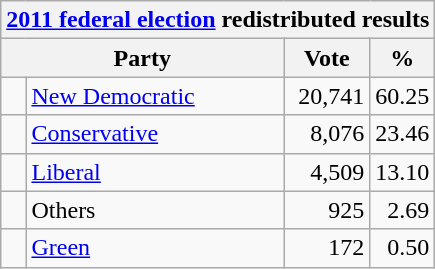<table class="wikitable">
<tr>
<th colspan="4"><a href='#'>2011 federal election</a> redistributed results</th>
</tr>
<tr>
<th bgcolor="#DDDDFF" width="130px" colspan="2">Party</th>
<th bgcolor="#DDDDFF" width="50px">Vote</th>
<th bgcolor="#DDDDFF" width="30px">%</th>
</tr>
<tr>
<td> </td>
<td><a href='#'>New Democratic</a></td>
<td align=right>20,741</td>
<td align=right>60.25</td>
</tr>
<tr>
<td> </td>
<td><a href='#'>Conservative</a></td>
<td align=right>8,076</td>
<td align=right>23.46</td>
</tr>
<tr>
<td> </td>
<td><a href='#'>Liberal</a></td>
<td align=right>4,509</td>
<td align=right>13.10</td>
</tr>
<tr>
<td> </td>
<td>Others</td>
<td align=right>925</td>
<td align=right>2.69</td>
</tr>
<tr>
<td> </td>
<td><a href='#'>Green</a></td>
<td align=right>172</td>
<td align=right>0.50</td>
</tr>
</table>
